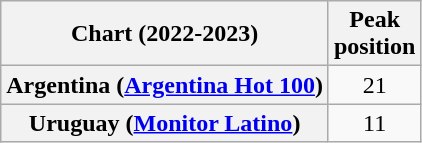<table class="wikitable sortable plainrowheaders" style="text-align:center">
<tr>
<th scope="col">Chart (2022-2023)</th>
<th scope="col">Peak<br>position</th>
</tr>
<tr>
<th scope="row">Argentina (<a href='#'>Argentina Hot 100</a>)</th>
<td>21</td>
</tr>
<tr>
<th scope="row">Uruguay (<a href='#'>Monitor Latino</a>)</th>
<td>11</td>
</tr>
</table>
